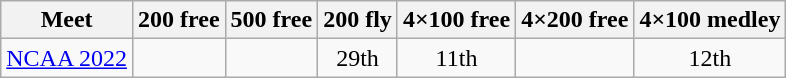<table class="sortable wikitable">
<tr>
<th>Meet</th>
<th class="unsortable">200 free</th>
<th class="unsortable">500 free</th>
<th class="unsortable">200 fly</th>
<th class="unsortable">4×100 free</th>
<th class="unsortable">4×200 free</th>
<th class="unsortable">4×100 medley</th>
</tr>
<tr>
<td><a href='#'>NCAA 2022</a></td>
<td align="center"></td>
<td align="center"></td>
<td align="center">29th</td>
<td align="center">11th</td>
<td align="center"></td>
<td align="center">12th</td>
</tr>
</table>
